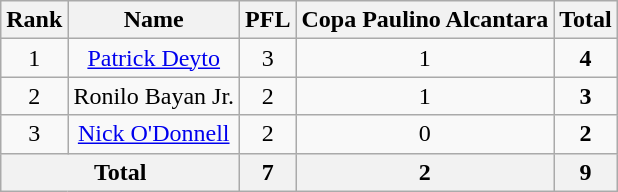<table class="wikitable" style="text-align:center">
<tr>
<th>Rank</th>
<th>Name</th>
<th>PFL</th>
<th>Copa Paulino Alcantara</th>
<th>Total</th>
</tr>
<tr>
<td>1</td>
<td> <a href='#'>Patrick Deyto</a></td>
<td>3</td>
<td>1</td>
<td><strong>4</strong></td>
</tr>
<tr>
<td>2</td>
<td> Ronilo Bayan Jr.</td>
<td>2</td>
<td>1</td>
<td><strong>3</strong></td>
</tr>
<tr>
<td>3</td>
<td> <a href='#'>Nick O'Donnell</a></td>
<td>2</td>
<td>0</td>
<td><strong>2</strong></td>
</tr>
<tr>
<th colspan="2">Total</th>
<th>7</th>
<th>2</th>
<th>9</th>
</tr>
</table>
